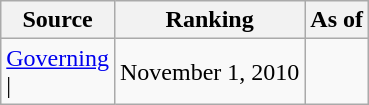<table class="wikitable" style="text-align:center">
<tr>
<th>Source</th>
<th>Ranking</th>
<th>As of</th>
</tr>
<tr>
<td align=left><a href='#'>Governing</a><br>| </td>
<td>November 1, 2010</td>
</tr>
</table>
